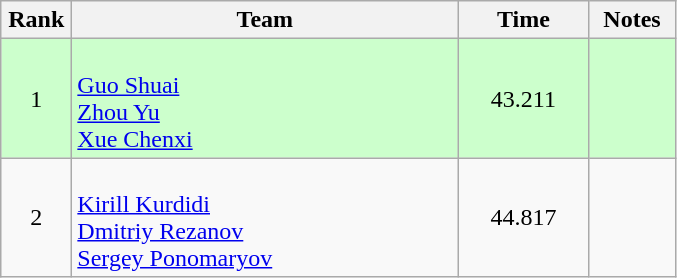<table class=wikitable style="text-align:center">
<tr>
<th width=40>Rank</th>
<th width=250>Team</th>
<th width=80>Time</th>
<th width=50>Notes</th>
</tr>
<tr bgcolor="ccffcc">
<td>1</td>
<td align=left><br><a href='#'>Guo Shuai</a><br><a href='#'>Zhou Yu</a><br><a href='#'>Xue Chenxi</a></td>
<td>43.211</td>
<td></td>
</tr>
<tr>
<td>2</td>
<td align=left><br><a href='#'>Kirill Kurdidi</a><br><a href='#'>Dmitriy Rezanov</a><br><a href='#'>Sergey Ponomaryov</a></td>
<td>44.817</td>
<td></td>
</tr>
</table>
